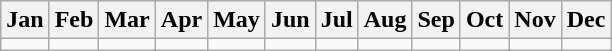<table class="wikitable">
<tr>
<th><strong>Jan</strong></th>
<th><strong>Feb</strong></th>
<th><strong>Mar</strong></th>
<th><strong>Apr</strong></th>
<th><strong>May</strong></th>
<th><strong>Jun</strong></th>
<th><strong>Jul</strong></th>
<th><strong>Aug</strong></th>
<th><strong>Sep</strong></th>
<th><strong>Oct</strong></th>
<th><strong>Nov</strong></th>
<th><strong>Dec</strong></th>
</tr>
<tr>
<td></td>
<td></td>
<td></td>
<td></td>
<td></td>
<td></td>
<td></td>
<td></td>
<td></td>
<td></td>
<td></td>
<td></td>
</tr>
</table>
